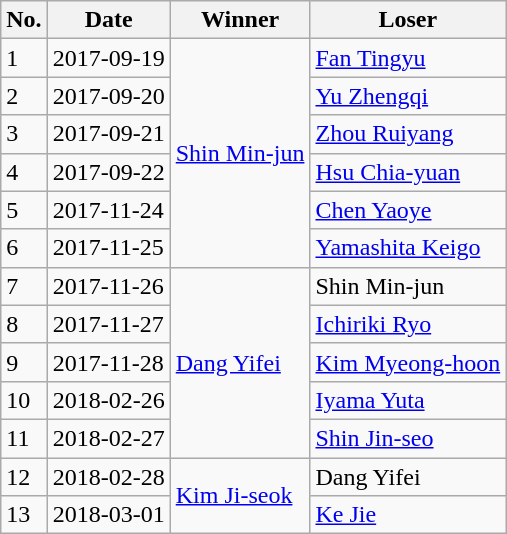<table class="wikitable">
<tr>
<th>No.</th>
<th>Date</th>
<th>Winner</th>
<th>Loser</th>
</tr>
<tr>
<td>1</td>
<td>2017-09-19</td>
<td rowspan=6> <a href='#'>Shin Min-jun</a></td>
<td> <a href='#'>Fan Tingyu</a></td>
</tr>
<tr>
<td>2</td>
<td>2017-09-20</td>
<td> <a href='#'>Yu Zhengqi</a></td>
</tr>
<tr>
<td>3</td>
<td>2017-09-21</td>
<td> <a href='#'>Zhou Ruiyang</a></td>
</tr>
<tr>
<td>4</td>
<td>2017-09-22</td>
<td> <a href='#'>Hsu Chia-yuan</a></td>
</tr>
<tr>
<td>5</td>
<td>2017-11-24</td>
<td> <a href='#'>Chen Yaoye</a></td>
</tr>
<tr>
<td>6</td>
<td>2017-11-25</td>
<td> <a href='#'>Yamashita Keigo</a></td>
</tr>
<tr>
<td>7</td>
<td>2017-11-26</td>
<td rowspan=5> <a href='#'>Dang Yifei</a></td>
<td> Shin Min-jun</td>
</tr>
<tr>
<td>8</td>
<td>2017-11-27</td>
<td> <a href='#'>Ichiriki Ryo</a></td>
</tr>
<tr>
<td>9</td>
<td>2017-11-28</td>
<td> <a href='#'>Kim Myeong-hoon</a></td>
</tr>
<tr>
<td>10</td>
<td>2018-02-26</td>
<td> <a href='#'>Iyama Yuta</a></td>
</tr>
<tr>
<td>11</td>
<td>2018-02-27</td>
<td> <a href='#'>Shin Jin-seo</a></td>
</tr>
<tr>
<td>12</td>
<td>2018-02-28</td>
<td rowspan=2> <a href='#'>Kim Ji-seok</a></td>
<td> Dang Yifei</td>
</tr>
<tr>
<td>13</td>
<td>2018-03-01</td>
<td> <a href='#'>Ke Jie</a></td>
</tr>
</table>
